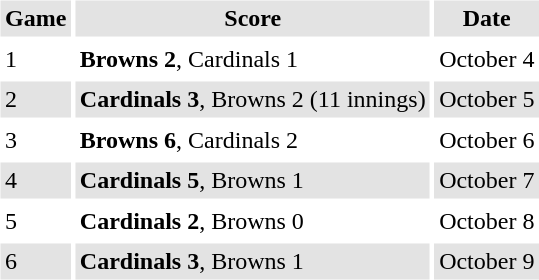<table border="0" cellspacing="3" cellpadding="3">
<tr style="background: #e3e3e3;">
<th>Game</th>
<th>Score</th>
<th>Date</th>
</tr>
<tr>
<td>1</td>
<td><strong>Browns 2</strong>, Cardinals 1</td>
<td>October 4</td>
</tr>
<tr style="background: #e3e3e3;">
<td>2</td>
<td><strong>Cardinals 3</strong>, Browns 2 (11 innings)</td>
<td>October 5</td>
</tr>
<tr>
<td>3</td>
<td><strong>Browns 6</strong>, Cardinals 2</td>
<td>October 6</td>
</tr>
<tr style="background: #e3e3e3;">
<td>4</td>
<td><strong>Cardinals 5</strong>, Browns 1</td>
<td>October 7</td>
</tr>
<tr>
<td>5</td>
<td><strong>Cardinals 2</strong>, Browns 0</td>
<td>October 8</td>
</tr>
<tr style="background: #e3e3e3;">
<td>6</td>
<td><strong>Cardinals 3</strong>, Browns 1</td>
<td>October 9</td>
</tr>
</table>
